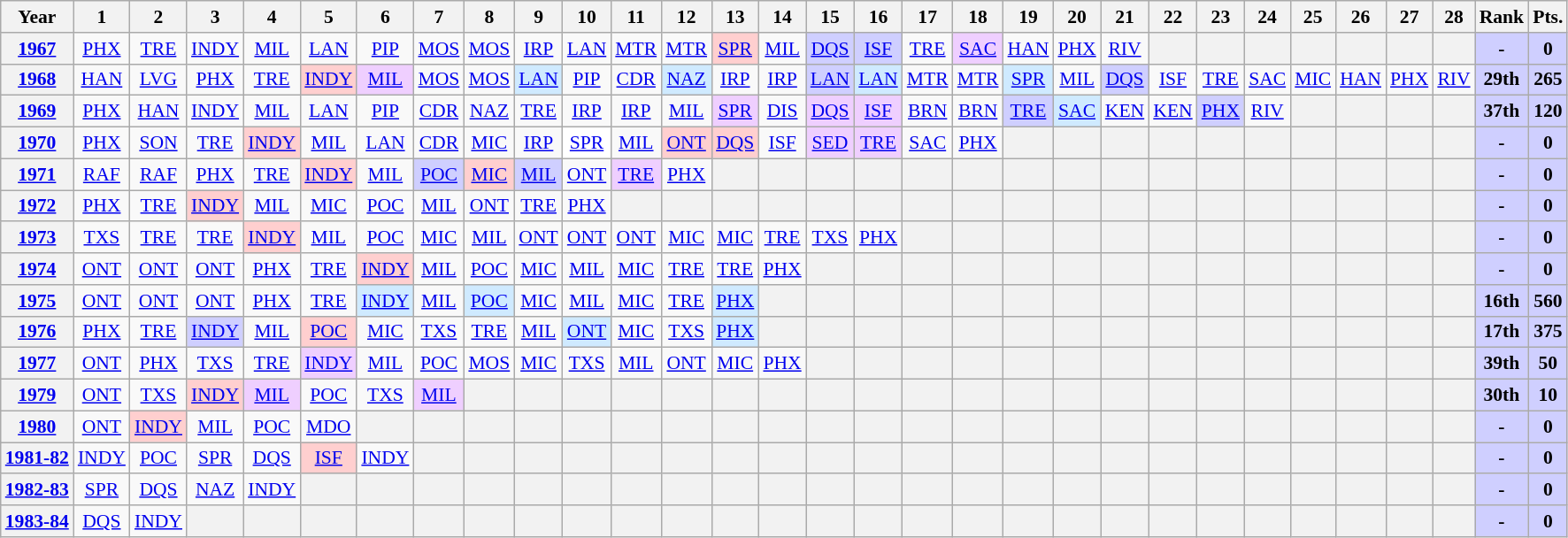<table class="wikitable" style="text-align:center; font-size:90%">
<tr>
<th>Year</th>
<th>1</th>
<th>2</th>
<th>3</th>
<th>4</th>
<th>5</th>
<th>6</th>
<th>7</th>
<th>8</th>
<th>9</th>
<th>10</th>
<th>11</th>
<th>12</th>
<th>13</th>
<th>14</th>
<th>15</th>
<th>16</th>
<th>17</th>
<th>18</th>
<th>19</th>
<th>20</th>
<th>21</th>
<th>22</th>
<th>23</th>
<th>24</th>
<th>25</th>
<th>26</th>
<th>27</th>
<th>28</th>
<th>Rank</th>
<th>Pts.</th>
</tr>
<tr>
<th><a href='#'>1967</a></th>
<td><a href='#'>PHX</a></td>
<td><a href='#'>TRE</a></td>
<td><a href='#'>INDY</a></td>
<td><a href='#'>MIL</a></td>
<td><a href='#'>LAN</a></td>
<td><a href='#'>PIP</a></td>
<td><a href='#'>MOS</a></td>
<td><a href='#'>MOS</a></td>
<td><a href='#'>IRP</a></td>
<td><a href='#'>LAN</a></td>
<td><a href='#'>MTR</a></td>
<td><a href='#'>MTR</a></td>
<td style="background:#FFCFCF;" align=center><a href='#'>SPR</a><br></td>
<td><a href='#'>MIL</a></td>
<td style="background:#CFCFFF;" align=center><a href='#'>DQS</a><br></td>
<td style="background:#CFCFFF;" align=center><a href='#'>ISF</a><br></td>
<td><a href='#'>TRE</a></td>
<td style="background:#EFCFFF;" align=center><a href='#'>SAC</a><br></td>
<td><a href='#'>HAN</a></td>
<td><a href='#'>PHX</a></td>
<td><a href='#'>RIV</a></td>
<th></th>
<th></th>
<th></th>
<th></th>
<th></th>
<th></th>
<th></th>
<td style="background:#CFCFFF;"><strong>-</strong></td>
<td style="background:#CFCFFF;"><strong>0</strong></td>
</tr>
<tr>
<th><a href='#'>1968</a></th>
<td><a href='#'>HAN</a></td>
<td><a href='#'>LVG</a></td>
<td><a href='#'>PHX</a></td>
<td><a href='#'>TRE</a></td>
<td style="background:#FFCFCF;" align=center><a href='#'>INDY</a><br></td>
<td style="background:#EFCFFF;" align=center><a href='#'>MIL</a><br></td>
<td><a href='#'>MOS</a></td>
<td><a href='#'>MOS</a></td>
<td style="background:#CFEAFF;" align=center><a href='#'>LAN</a><br></td>
<td><a href='#'>PIP</a></td>
<td><a href='#'>CDR</a></td>
<td style="background:#CFEAFF;" align=center><a href='#'>NAZ</a><br></td>
<td><a href='#'>IRP</a></td>
<td><a href='#'>IRP</a></td>
<td style="background:#CFCFFF;" align=center><a href='#'>LAN</a><br></td>
<td style="background:#CFEAFF;" align=center><a href='#'>LAN</a><br></td>
<td><a href='#'>MTR</a></td>
<td><a href='#'>MTR</a></td>
<td style="background:#CFEAFF;" align=center><a href='#'>SPR</a><br></td>
<td><a href='#'>MIL</a></td>
<td style="background:#CFCFFF;" align=center><a href='#'>DQS</a><br></td>
<td><a href='#'>ISF</a></td>
<td><a href='#'>TRE</a></td>
<td><a href='#'>SAC</a></td>
<td><a href='#'>MIC</a></td>
<td><a href='#'>HAN</a></td>
<td><a href='#'>PHX</a></td>
<td><a href='#'>RIV</a></td>
<td style="background:#CFCFFF;"><strong>29th</strong></td>
<td style="background:#CFCFFF;"><strong>265</strong></td>
</tr>
<tr>
<th><a href='#'>1969</a></th>
<td><a href='#'>PHX</a></td>
<td><a href='#'>HAN</a></td>
<td><a href='#'>INDY</a></td>
<td><a href='#'>MIL</a></td>
<td><a href='#'>LAN</a></td>
<td><a href='#'>PIP</a></td>
<td><a href='#'>CDR</a></td>
<td><a href='#'>NAZ</a></td>
<td><a href='#'>TRE</a></td>
<td><a href='#'>IRP</a></td>
<td><a href='#'>IRP</a></td>
<td><a href='#'>MIL</a></td>
<td style="background:#EFCFFF;"><a href='#'>SPR</a><br></td>
<td><a href='#'>DIS</a></td>
<td style="background:#EFCFFF;" align=center><a href='#'>DQS</a><br></td>
<td style="background:#EFCFFF;" align=center><a href='#'>ISF</a><br></td>
<td><a href='#'>BRN</a></td>
<td><a href='#'>BRN</a></td>
<td style="background:#CFCFFF;" align=center><a href='#'>TRE</a><br></td>
<td style="background:#CFEAFF;" align=center><a href='#'>SAC</a><br></td>
<td><a href='#'>KEN</a></td>
<td><a href='#'>KEN</a></td>
<td style="background:#CFCFFF;" align=center><a href='#'>PHX</a><br></td>
<td><a href='#'>RIV</a></td>
<th></th>
<th></th>
<th></th>
<th></th>
<td style="background:#CFCFFF;"><strong>37th</strong></td>
<td style="background:#CFCFFF;"><strong>120</strong></td>
</tr>
<tr>
<th><a href='#'>1970</a></th>
<td><a href='#'>PHX</a></td>
<td><a href='#'>SON</a></td>
<td><a href='#'>TRE</a></td>
<td style="background:#FFCFCF;"><a href='#'>INDY</a><br></td>
<td><a href='#'>MIL</a></td>
<td><a href='#'>LAN</a></td>
<td><a href='#'>CDR</a></td>
<td><a href='#'>MIC</a></td>
<td><a href='#'>IRP</a></td>
<td style="background:#FFFFFF;"><a href='#'>SPR</a><br></td>
<td><a href='#'>MIL</a></td>
<td style="background:#FFCFCF;"><a href='#'>ONT</a><br></td>
<td style="background:#FFCFCF;"><a href='#'>DQS</a><br></td>
<td><a href='#'>ISF</a></td>
<td style="background:#EFCFFF;"><a href='#'>SED</a><br></td>
<td style="background:#EFCFFF;"><a href='#'>TRE</a><br></td>
<td><a href='#'>SAC</a><br></td>
<td><a href='#'>PHX</a></td>
<th></th>
<th></th>
<th></th>
<th></th>
<th></th>
<th></th>
<th></th>
<th></th>
<th></th>
<th></th>
<td style="background:#CFCFFF;"><strong>-</strong></td>
<td style="background:#CFCFFF;"><strong>0</strong></td>
</tr>
<tr>
<th><a href='#'>1971</a></th>
<td><a href='#'>RAF</a></td>
<td><a href='#'>RAF</a></td>
<td><a href='#'>PHX</a></td>
<td><a href='#'>TRE</a></td>
<td style="background:#FFCFCF;"><a href='#'>INDY</a><br></td>
<td><a href='#'>MIL</a></td>
<td style="background:#CFCFFF;"><a href='#'>POC</a><br></td>
<td style="background:#FFCFCF;"><a href='#'>MIC</a><br></td>
<td style="background:#CFCFFF;"><a href='#'>MIL</a><br></td>
<td><a href='#'>ONT</a></td>
<td style="background:#EFCFFF;"><a href='#'>TRE</a><br></td>
<td><a href='#'>PHX</a></td>
<th></th>
<th></th>
<th></th>
<th></th>
<th></th>
<th></th>
<th></th>
<th></th>
<th></th>
<th></th>
<th></th>
<th></th>
<th></th>
<th></th>
<th></th>
<th></th>
<td style="background:#CFCFFF;"><strong>-</strong></td>
<td style="background:#CFCFFF;"><strong>0</strong></td>
</tr>
<tr>
<th><a href='#'>1972</a></th>
<td><a href='#'>PHX</a></td>
<td><a href='#'>TRE</a></td>
<td style="background:#FFCFCF;"><a href='#'>INDY</a><br></td>
<td><a href='#'>MIL</a></td>
<td><a href='#'>MIC</a></td>
<td><a href='#'>POC</a></td>
<td><a href='#'>MIL</a></td>
<td><a href='#'>ONT</a></td>
<td><a href='#'>TRE</a></td>
<td><a href='#'>PHX</a></td>
<th></th>
<th></th>
<th></th>
<th></th>
<th></th>
<th></th>
<th></th>
<th></th>
<th></th>
<th></th>
<th></th>
<th></th>
<th></th>
<th></th>
<th></th>
<th></th>
<th></th>
<th></th>
<td style="background:#CFCFFF;"><strong>-</strong></td>
<td style="background:#CFCFFF;"><strong>0</strong></td>
</tr>
<tr>
<th><a href='#'>1973</a></th>
<td><a href='#'>TXS</a></td>
<td><a href='#'>TRE</a></td>
<td><a href='#'>TRE</a></td>
<td style="background:#FFCFCF;"><a href='#'>INDY</a><br></td>
<td><a href='#'>MIL</a></td>
<td><a href='#'>POC</a></td>
<td><a href='#'>MIC</a></td>
<td><a href='#'>MIL</a></td>
<td><a href='#'>ONT</a></td>
<td><a href='#'>ONT</a></td>
<td><a href='#'>ONT</a></td>
<td><a href='#'>MIC</a></td>
<td><a href='#'>MIC</a></td>
<td><a href='#'>TRE</a></td>
<td><a href='#'>TXS</a></td>
<td><a href='#'>PHX</a></td>
<th></th>
<th></th>
<th></th>
<th></th>
<th></th>
<th></th>
<th></th>
<th></th>
<th></th>
<th></th>
<th></th>
<th></th>
<td style="background:#CFCFFF;"><strong>-</strong></td>
<td style="background:#CFCFFF;"><strong>0</strong></td>
</tr>
<tr>
<th><a href='#'>1974</a></th>
<td><a href='#'>ONT</a></td>
<td><a href='#'>ONT</a></td>
<td><a href='#'>ONT</a></td>
<td><a href='#'>PHX</a></td>
<td><a href='#'>TRE</a></td>
<td style="background:#FFCFCF;"><a href='#'>INDY</a><br></td>
<td><a href='#'>MIL</a></td>
<td><a href='#'>POC</a></td>
<td><a href='#'>MIC</a></td>
<td><a href='#'>MIL</a></td>
<td><a href='#'>MIC</a></td>
<td><a href='#'>TRE</a></td>
<td><a href='#'>TRE</a></td>
<td><a href='#'>PHX</a></td>
<th></th>
<th></th>
<th></th>
<th></th>
<th></th>
<th></th>
<th></th>
<th></th>
<th></th>
<th></th>
<th></th>
<th></th>
<th></th>
<th></th>
<td style="background:#CFCFFF;"><strong>-</strong></td>
<td style="background:#CFCFFF;"><strong>0</strong></td>
</tr>
<tr>
<th><a href='#'>1975</a></th>
<td><a href='#'>ONT</a></td>
<td><a href='#'>ONT</a></td>
<td><a href='#'>ONT</a></td>
<td><a href='#'>PHX</a></td>
<td><a href='#'>TRE</a></td>
<td style="background:#CFEAFF;"><a href='#'>INDY</a><br></td>
<td><a href='#'>MIL</a></td>
<td style="background:#CFEAFF;"><a href='#'>POC</a><br></td>
<td><a href='#'>MIC</a></td>
<td><a href='#'>MIL</a></td>
<td><a href='#'>MIC</a></td>
<td><a href='#'>TRE</a></td>
<td style="background:#CFEAFF;"><a href='#'>PHX</a><br></td>
<th></th>
<th></th>
<th></th>
<th></th>
<th></th>
<th></th>
<th></th>
<th></th>
<th></th>
<th></th>
<th></th>
<th></th>
<th></th>
<th></th>
<th></th>
<td style="background:#CFCFFF;"><strong>16th</strong></td>
<td style="background:#CFCFFF;"><strong>560</strong></td>
</tr>
<tr>
<th><a href='#'>1976</a></th>
<td><a href='#'>PHX</a></td>
<td><a href='#'>TRE</a></td>
<td style="background:#CFCFFF;"><a href='#'>INDY</a><br></td>
<td><a href='#'>MIL</a></td>
<td style="background:#FFCFCF;"><a href='#'>POC</a><br></td>
<td><a href='#'>MIC</a></td>
<td><a href='#'>TXS</a></td>
<td><a href='#'>TRE</a></td>
<td><a href='#'>MIL</a></td>
<td style="background:#CFEAFF;"><a href='#'>ONT</a><br></td>
<td><a href='#'>MIC</a></td>
<td><a href='#'>TXS</a></td>
<td style="background:#CFEAFF;"><a href='#'>PHX</a><br></td>
<th></th>
<th></th>
<th></th>
<th></th>
<th></th>
<th></th>
<th></th>
<th></th>
<th></th>
<th></th>
<th></th>
<th></th>
<th></th>
<th></th>
<th></th>
<td style="background:#CFCFFF;"><strong>17th</strong></td>
<td style="background:#CFCFFF;"><strong>375</strong></td>
</tr>
<tr>
<th><a href='#'>1977</a></th>
<td><a href='#'>ONT</a></td>
<td><a href='#'>PHX</a></td>
<td><a href='#'>TXS</a></td>
<td><a href='#'>TRE</a></td>
<td style="background:#EFCFFF;"><a href='#'>INDY</a><br></td>
<td><a href='#'>MIL</a></td>
<td><a href='#'>POC</a></td>
<td><a href='#'>MOS</a></td>
<td><a href='#'>MIC</a></td>
<td><a href='#'>TXS</a></td>
<td><a href='#'>MIL</a></td>
<td><a href='#'>ONT</a></td>
<td><a href='#'>MIC</a></td>
<td><a href='#'>PHX</a></td>
<th></th>
<th></th>
<th></th>
<th></th>
<th></th>
<th></th>
<th></th>
<th></th>
<th></th>
<th></th>
<th></th>
<th></th>
<th></th>
<th></th>
<td style="background:#CFCFFF;"><strong>39th</strong></td>
<td style="background:#CFCFFF;"><strong>50</strong></td>
</tr>
<tr>
<th><a href='#'>1979</a></th>
<td><a href='#'>ONT</a></td>
<td><a href='#'>TXS</a></td>
<td style="background:#FFCFCF;"><a href='#'>INDY</a><br></td>
<td style="background:#EFCFFF;"><a href='#'>MIL</a><br></td>
<td><a href='#'>POC</a></td>
<td><a href='#'>TXS</a></td>
<td style="background:#EFCFFF;"><a href='#'>MIL</a><br></td>
<th></th>
<th></th>
<th></th>
<th></th>
<th></th>
<th></th>
<th></th>
<th></th>
<th></th>
<th></th>
<th></th>
<th></th>
<th></th>
<th></th>
<th></th>
<th></th>
<th></th>
<th></th>
<th></th>
<th></th>
<th></th>
<td style="background:#CFCFFF;"><strong>30th</strong></td>
<td style="background:#CFCFFF;"><strong>10</strong></td>
</tr>
<tr>
<th><a href='#'>1980</a></th>
<td><a href='#'>ONT</a></td>
<td style="background:#ffcfcf;"><a href='#'>INDY</a><br></td>
<td><a href='#'>MIL</a></td>
<td><a href='#'>POC</a></td>
<td><a href='#'>MDO</a></td>
<th></th>
<th></th>
<th></th>
<th></th>
<th></th>
<th></th>
<th></th>
<th></th>
<th></th>
<th></th>
<th></th>
<th></th>
<th></th>
<th></th>
<th></th>
<th></th>
<th></th>
<th></th>
<th></th>
<th></th>
<th></th>
<th></th>
<th></th>
<td style="background:#CFCFFF;"><strong>-</strong></td>
<td style="background:#CFCFFF;"><strong>0</strong></td>
</tr>
<tr>
<th><a href='#'>1981-82</a></th>
<td><a href='#'>INDY</a></td>
<td><a href='#'>POC</a></td>
<td><a href='#'>SPR</a></td>
<td><a href='#'>DQS</a><br></td>
<td style="background:#FFCFCF;"><a href='#'>ISF</a><br></td>
<td><a href='#'>INDY</a></td>
<th></th>
<th></th>
<th></th>
<th></th>
<th></th>
<th></th>
<th></th>
<th></th>
<th></th>
<th></th>
<th></th>
<th></th>
<th></th>
<th></th>
<th></th>
<th></th>
<th></th>
<th></th>
<th></th>
<th></th>
<th></th>
<th></th>
<td style="background:#CFCFFF;"><strong>-</strong></td>
<td style="background:#CFCFFF;"><strong>0</strong></td>
</tr>
<tr>
<th><a href='#'>1982-83</a></th>
<td><a href='#'>SPR</a></td>
<td><a href='#'>DQS</a></td>
<td><a href='#'>NAZ</a></td>
<td><a href='#'>INDY</a><br></td>
<th></th>
<th></th>
<th></th>
<th></th>
<th></th>
<th></th>
<th></th>
<th></th>
<th></th>
<th></th>
<th></th>
<th></th>
<th></th>
<th></th>
<th></th>
<th></th>
<th></th>
<th></th>
<th></th>
<th></th>
<th></th>
<th></th>
<th></th>
<th></th>
<td style="background:#CFCFFF;"><strong>-</strong></td>
<td style="background:#CFCFFF;"><strong>0</strong></td>
</tr>
<tr>
<th><a href='#'>1983-84</a></th>
<td><a href='#'>DQS</a></td>
<td><a href='#'>INDY</a><br></td>
<th></th>
<th></th>
<th></th>
<th></th>
<th></th>
<th></th>
<th></th>
<th></th>
<th></th>
<th></th>
<th></th>
<th></th>
<th></th>
<th></th>
<th></th>
<th></th>
<th></th>
<th></th>
<th></th>
<th></th>
<th></th>
<th></th>
<th></th>
<th></th>
<th></th>
<th></th>
<td style="background:#CFCFFF;"><strong>-</strong></td>
<td style="background:#CFCFFF;"><strong>0</strong></td>
</tr>
</table>
